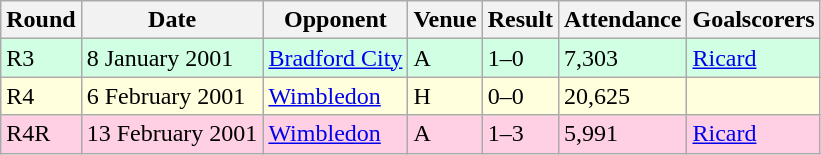<table Class="wikitable">
<tr>
<th>Round</th>
<th>Date</th>
<th>Opponent</th>
<th>Venue</th>
<th>Result</th>
<th>Attendance</th>
<th>Goalscorers</th>
</tr>
<tr style="background-color: #d0ffe3;">
<td>R3</td>
<td>8 January 2001</td>
<td><a href='#'>Bradford City</a></td>
<td>A</td>
<td>1–0</td>
<td>7,303</td>
<td><a href='#'>Ricard</a></td>
</tr>
<tr style="background-color: #ffffdd;">
<td>R4</td>
<td>6 February 2001</td>
<td><a href='#'>Wimbledon</a></td>
<td>H</td>
<td>0–0</td>
<td>20,625</td>
<td></td>
</tr>
<tr style="background-color: #ffd0e3;">
<td>R4R</td>
<td>13 February 2001</td>
<td><a href='#'>Wimbledon</a></td>
<td>A</td>
<td>1–3 </td>
<td>5,991</td>
<td><a href='#'>Ricard</a></td>
</tr>
</table>
